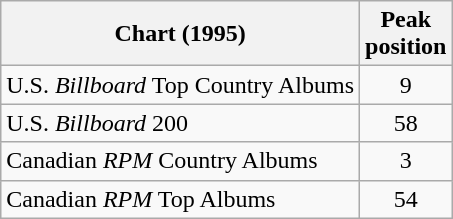<table class="wikitable">
<tr>
<th>Chart (1995)</th>
<th>Peak<br>position</th>
</tr>
<tr>
<td>U.S. <em>Billboard</em> Top Country Albums</td>
<td align="center">9</td>
</tr>
<tr>
<td>U.S. <em>Billboard</em> 200</td>
<td align="center">58</td>
</tr>
<tr>
<td>Canadian <em>RPM</em> Country Albums</td>
<td align="center">3</td>
</tr>
<tr>
<td>Canadian <em>RPM</em> Top Albums</td>
<td align="center">54</td>
</tr>
</table>
